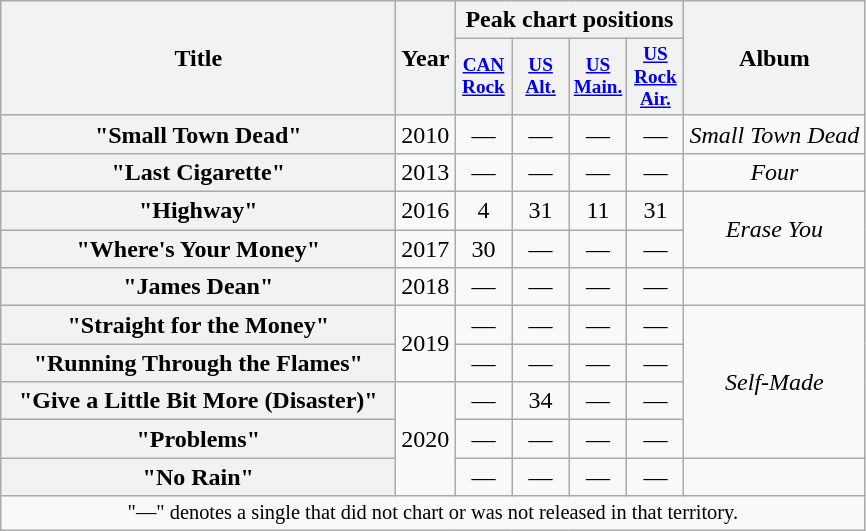<table class="wikitable plainrowheaders" style="text-align:center;">
<tr>
<th scope="col" rowspan="2" style="width:16em;">Title</th>
<th scope="col" rowspan="2">Year</th>
<th scope="col" colspan="4">Peak chart positions</th>
<th scope="col" rowspan="2">Album</th>
</tr>
<tr>
<th scope="col" style="width:2.5em;font-size:80%;"><a href='#'>CAN<br>Rock</a><br></th>
<th scope="col" style="width:2.5em;font-size:80%;"><a href='#'>US<br>Alt.</a><br></th>
<th scope="col" style="width:2.5em;font-size:80%;"><a href='#'>US<br>Main.</a><br></th>
<th scope="col" style="width:2.5em;font-size:80%;"><a href='#'>US<br>Rock<br>Air.</a><br></th>
</tr>
<tr>
<th scope="row">"Small Town Dead"</th>
<td>2010</td>
<td>—</td>
<td>—</td>
<td>—</td>
<td>—</td>
<td><em>Small Town Dead</em></td>
</tr>
<tr>
<th scope="row">"Last Cigarette"</th>
<td>2013</td>
<td>—</td>
<td>—</td>
<td>—</td>
<td>—</td>
<td><em>Four</em></td>
</tr>
<tr>
<th scope="row">"Highway"</th>
<td>2016</td>
<td>4</td>
<td>31</td>
<td>11</td>
<td>31</td>
<td rowspan="2"><em>Erase You</em></td>
</tr>
<tr>
<th scope="row">"Where's Your Money"</th>
<td>2017</td>
<td>30</td>
<td>—</td>
<td>—</td>
<td>—</td>
</tr>
<tr>
<th scope="row">"James Dean"</th>
<td>2018</td>
<td>—</td>
<td>—</td>
<td>—</td>
<td>—</td>
<td></td>
</tr>
<tr>
<th scope="row">"Straight for the Money"</th>
<td rowspan="2">2019</td>
<td>—</td>
<td>—</td>
<td>—</td>
<td>—</td>
<td rowspan="4"><em>Self-Made</em></td>
</tr>
<tr>
<th scope="row">"Running Through the Flames"</th>
<td>—</td>
<td>—</td>
<td>—</td>
<td>—</td>
</tr>
<tr>
<th scope="row">"Give a Little Bit More (Disaster)"</th>
<td rowspan="3">2020</td>
<td>—</td>
<td>34</td>
<td>—</td>
<td>—</td>
</tr>
<tr>
<th scope="row">"Problems"</th>
<td>—</td>
<td>—</td>
<td>—</td>
<td>—</td>
</tr>
<tr>
<th scope="row">"No Rain"</th>
<td>—</td>
<td>—</td>
<td>—</td>
<td>—</td>
<td></td>
</tr>
<tr>
<td colspan="14" style="font-size:85%">"—" denotes a single that did not chart or was not released in that territory.</td>
</tr>
</table>
